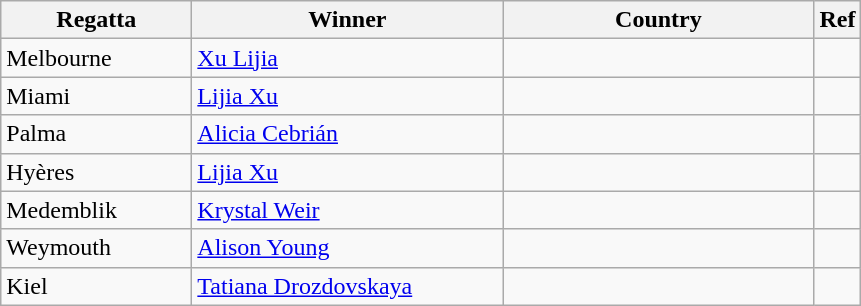<table class="wikitable">
<tr>
<th width=120>Regatta</th>
<th style="width:200px;">Winner</th>
<th style="width:200px;">Country</th>
<th>Ref</th>
</tr>
<tr>
<td>Melbourne</td>
<td><a href='#'>Xu Lijia</a></td>
<td></td>
<td></td>
</tr>
<tr>
<td>Miami</td>
<td><a href='#'>Lijia Xu</a></td>
<td></td>
<td></td>
</tr>
<tr>
<td>Palma</td>
<td><a href='#'>Alicia Cebrián</a></td>
<td></td>
<td></td>
</tr>
<tr>
<td>Hyères</td>
<td><a href='#'>Lijia Xu</a></td>
<td></td>
<td></td>
</tr>
<tr>
<td>Medemblik</td>
<td><a href='#'>Krystal Weir</a></td>
<td></td>
<td></td>
</tr>
<tr>
<td>Weymouth</td>
<td><a href='#'>Alison Young</a></td>
<td></td>
<td></td>
</tr>
<tr>
<td>Kiel</td>
<td><a href='#'>Tatiana Drozdovskaya</a></td>
<td></td>
<td></td>
</tr>
</table>
